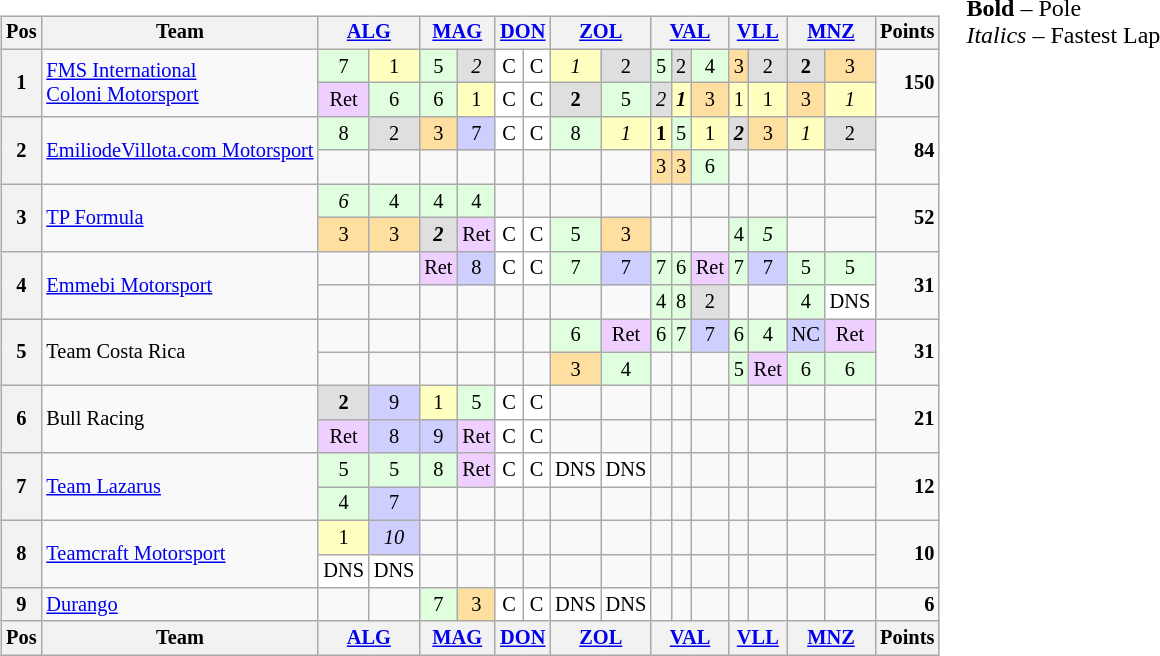<table>
<tr>
<td><br><table class="wikitable" style="font-size: 85%; text-align: center;">
<tr valign="top">
<th valign=middle>Pos</th>
<th valign=middle>Team</th>
<th colspan=2><a href='#'>ALG</a><br></th>
<th colspan=2><a href='#'>MAG</a><br></th>
<th colspan=2><a href='#'>DON</a><br></th>
<th colspan=2><a href='#'>ZOL</a><br></th>
<th colspan=3><a href='#'>VAL</a><br></th>
<th colspan=2><a href='#'>VLL</a><br></th>
<th colspan=2><a href='#'>MNZ</a><br></th>
<th valign=middle>Points</th>
</tr>
<tr>
<th rowspan=2>1</th>
<td align="left" rowspan=2> <a href='#'>FMS International</a><br> <a href='#'>Coloni Motorsport</a></td>
<td style="background:#dfffdf;">7</td>
<td style="background:#ffffbf;">1</td>
<td style="background:#dfffdf;">5</td>
<td style="background:#dfdfdf;"><em>2</em></td>
<td style="background:#ffffff;">C</td>
<td style="background:#ffffff;">C</td>
<td style="background:#ffffbf;"><em>1</em></td>
<td style="background:#dfdfdf;">2</td>
<td style="background:#dfffdf;">5</td>
<td style="background:#dfdfdf;">2</td>
<td style="background:#dfffdf;">4</td>
<td style="background:#ffdf9f;">3</td>
<td style="background:#dfdfdf;">2</td>
<td style="background:#dfdfdf;"><strong>2</strong></td>
<td style="background:#ffdf9f;">3</td>
<td rowspan=2 align="right"><strong>150</strong></td>
</tr>
<tr>
<td style="background:#efcfff;">Ret</td>
<td style="background:#dfffdf;">6</td>
<td style="background:#dfffdf;">6</td>
<td style="background:#ffffbf;">1</td>
<td style="background:#ffffff;">C</td>
<td style="background:#ffffff;">C</td>
<td style="background:#dfdfdf;"><strong>2</strong></td>
<td style="background:#dfffdf;">5</td>
<td style="background:#dfdfdf;"><em>2</em></td>
<td style="background:#ffffbf;"><strong><em>1</em></strong></td>
<td style="background:#ffdf9f;">3</td>
<td style="background:#ffffbf;">1</td>
<td style="background:#ffffbf;">1</td>
<td style="background:#ffdf9f;">3</td>
<td style="background:#ffffbf;"><em>1</em></td>
</tr>
<tr>
<th rowspan=2>2</th>
<td rowspan=2 align="left" nowrap> <a href='#'>EmiliodeVillota.com Motorsport</a></td>
<td style="background:#dfffdf;">8</td>
<td style="background:#dfdfdf;">2</td>
<td style="background:#ffdf9f;">3</td>
<td style="background:#cfcfff;">7</td>
<td style="background:#ffffff;">C</td>
<td style="background:#ffffff;">C</td>
<td style="background:#dfffdf;">8</td>
<td style="background:#ffffbf;"><em>1</em></td>
<td style="background:#ffffbf;"><strong>1</strong></td>
<td style="background:#dfffdf;">5</td>
<td style="background:#ffffbf;">1</td>
<td style="background:#dfdfdf;"><strong><em>2</em></strong></td>
<td style="background:#ffdf9f;">3</td>
<td style="background:#ffffbf;"><em>1</em></td>
<td style="background:#dfdfdf;">2</td>
<td rowspan=2 align="right"><strong>84</strong></td>
</tr>
<tr>
<td></td>
<td></td>
<td></td>
<td></td>
<td></td>
<td></td>
<td></td>
<td></td>
<td style="background:#ffdf9f;">3</td>
<td style="background:#ffdf9f;">3</td>
<td style="background:#dfffdf;">6</td>
<td></td>
<td></td>
<td></td>
<td></td>
</tr>
<tr>
<th rowspan=2>3</th>
<td align="left" rowspan=2> <a href='#'>TP Formula</a></td>
<td style="background:#dfffdf;"><em>6</em></td>
<td style="background:#dfffdf;">4</td>
<td style="background:#dfffdf;">4</td>
<td style="background:#dfffdf;">4</td>
<td></td>
<td></td>
<td></td>
<td></td>
<td></td>
<td></td>
<td></td>
<td></td>
<td></td>
<td></td>
<td></td>
<td rowspan=2 align="right"><strong>52</strong></td>
</tr>
<tr>
<td style="background:#ffdf9f;">3</td>
<td style="background:#ffdf9f;">3</td>
<td style="background:#dfdfdf;"><strong><em>2</em></strong></td>
<td style="background:#efcfff;">Ret</td>
<td style="background:#ffffff;">C</td>
<td style="background:#ffffff;">C</td>
<td style="background:#dfffdf;">5</td>
<td style="background:#ffdf9f;">3</td>
<td></td>
<td></td>
<td></td>
<td style="background:#dfffdf;">4</td>
<td style="background:#dfffdf;"><em>5</em></td>
<td></td>
<td></td>
</tr>
<tr>
<th rowspan=2>4</th>
<td rowspan=2 align="left"> <a href='#'>Emmebi Motorsport</a></td>
<td></td>
<td></td>
<td style="background:#efcfff;">Ret</td>
<td style="background:#cfcfff;">8</td>
<td style="background:#ffffff;">C</td>
<td style="background:#ffffff;">C</td>
<td style="background:#dfffdf;">7</td>
<td style="background:#cfcfff;">7</td>
<td style="background:#dfffdf;">7</td>
<td style="background:#dfffdf;">6</td>
<td style="background:#efcfff;">Ret</td>
<td style="background:#dfffdf;">7</td>
<td style="background:#cfcfff;">7</td>
<td style="background:#dfffdf;">5</td>
<td style="background:#dfffdf;">5</td>
<td rowspan=2 align="right"><strong>31</strong></td>
</tr>
<tr>
<td></td>
<td></td>
<td></td>
<td></td>
<td></td>
<td></td>
<td></td>
<td></td>
<td style="background:#dfffdf;">4</td>
<td style="background:#dfffdf;">8</td>
<td style="background:#dfdfdf;">2</td>
<td></td>
<td></td>
<td style="background:#dfffdf;">4</td>
<td style="background:#ffffff;">DNS</td>
</tr>
<tr>
<th rowspan=2>5</th>
<td rowspan=2 align="left"> Team Costa Rica</td>
<td></td>
<td></td>
<td></td>
<td></td>
<td></td>
<td></td>
<td style="background:#dfffdf;">6</td>
<td style="background:#efcfff;">Ret</td>
<td style="background:#dfffdf;">6</td>
<td style="background:#dfffdf;">7</td>
<td style="background:#cfcfff;">7</td>
<td style="background:#dfffdf;">6</td>
<td style="background:#dfffdf;">4</td>
<td style="background:#cfcfff;">NC</td>
<td style="background:#efcfff;">Ret</td>
<td rowspan=2 align="right"><strong>31</strong></td>
</tr>
<tr>
<td></td>
<td></td>
<td></td>
<td></td>
<td></td>
<td></td>
<td style="background:#ffdf9f;">3</td>
<td style="background:#dfffdf;">4</td>
<td></td>
<td></td>
<td></td>
<td style="background:#dfffdf;">5</td>
<td style="background:#efcfff;">Ret</td>
<td style="background:#dfffdf;">6</td>
<td style="background:#dfffdf;">6</td>
</tr>
<tr>
<th rowspan=2>6</th>
<td align="left" rowspan=2> Bull Racing</td>
<td style="background:#dfdfdf;"><strong>2</strong></td>
<td style="background:#cfcfff;">9</td>
<td style="background:#ffffbf;">1</td>
<td style="background:#dfffdf;">5</td>
<td style="background:#ffffff;">C</td>
<td style="background:#ffffff;">C</td>
<td></td>
<td></td>
<td></td>
<td></td>
<td></td>
<td></td>
<td></td>
<td></td>
<td></td>
<td rowspan=2 align="right"><strong>21</strong></td>
</tr>
<tr>
<td style="background:#efcfff;">Ret</td>
<td style="background:#cfcfff;">8</td>
<td style="background:#cfcfff;">9</td>
<td style="background:#efcfff;">Ret</td>
<td style="background:#ffffff;">C</td>
<td style="background:#ffffff;">C</td>
<td></td>
<td></td>
<td></td>
<td></td>
<td></td>
<td></td>
<td></td>
<td></td>
<td></td>
</tr>
<tr>
<th rowspan=2>7</th>
<td align="left" rowspan=2> <a href='#'>Team Lazarus</a></td>
<td style="background:#dfffdf;">5</td>
<td style="background:#dfffdf;">5</td>
<td style="background:#dfffdf;">8</td>
<td style="background:#efcfff;">Ret</td>
<td style="background:#ffffff;">C</td>
<td style="background:#ffffff;">C</td>
<td style="background:#ffffff;">DNS</td>
<td style="background:#ffffff;">DNS</td>
<td></td>
<td></td>
<td></td>
<td></td>
<td></td>
<td></td>
<td></td>
<td rowspan=2 align="right"><strong>12</strong></td>
</tr>
<tr>
<td style="background:#dfffdf;">4</td>
<td style="background:#cfcfff;">7</td>
<td></td>
<td></td>
<td></td>
<td></td>
<td></td>
<td></td>
<td></td>
<td></td>
<td></td>
<td></td>
<td></td>
<td></td>
<td></td>
</tr>
<tr>
<th rowspan=2>8</th>
<td align="left" rowspan=2> <a href='#'>Teamcraft Motorsport</a></td>
<td style="background:#ffffbf;">1</td>
<td style="background:#cfcfff;"><em>10</em></td>
<td></td>
<td></td>
<td></td>
<td></td>
<td></td>
<td></td>
<td></td>
<td></td>
<td></td>
<td></td>
<td></td>
<td></td>
<td></td>
<td rowspan=2 align="right"><strong>10</strong></td>
</tr>
<tr>
<td style="background:#ffffff;">DNS</td>
<td style="background:#ffffff;">DNS</td>
<td></td>
<td></td>
<td></td>
<td></td>
<td></td>
<td></td>
<td></td>
<td></td>
<td></td>
<td></td>
<td></td>
<td></td>
<td></td>
</tr>
<tr>
<th>9</th>
<td align="left"> <a href='#'>Durango</a></td>
<td></td>
<td></td>
<td style="background:#dfffdf;">7</td>
<td style="background:#ffdf9f;">3</td>
<td style="background:#ffffff;">C</td>
<td style="background:#ffffff;">C</td>
<td style="background:#ffffff;">DNS</td>
<td style="background:#ffffff;">DNS</td>
<td></td>
<td></td>
<td></td>
<td></td>
<td></td>
<td></td>
<td></td>
<td align="right"><strong>6</strong></td>
</tr>
<tr valign="top">
<th valign=middle>Pos</th>
<th valign=middle>Team</th>
<th colspan=2><a href='#'>ALG</a><br></th>
<th colspan=2><a href='#'>MAG</a><br></th>
<th colspan=2><a href='#'>DON</a><br></th>
<th colspan=2><a href='#'>ZOL</a><br></th>
<th colspan=3><a href='#'>VAL</a><br></th>
<th colspan=2><a href='#'>VLL</a><br></th>
<th colspan=2><a href='#'>MNZ</a><br></th>
<th valign=middle>Points</th>
</tr>
</table>
</td>
<td valign="top"><br>
<span><strong>Bold</strong> – Pole<br>
<em>Italics</em> – Fastest Lap</span></td>
</tr>
</table>
